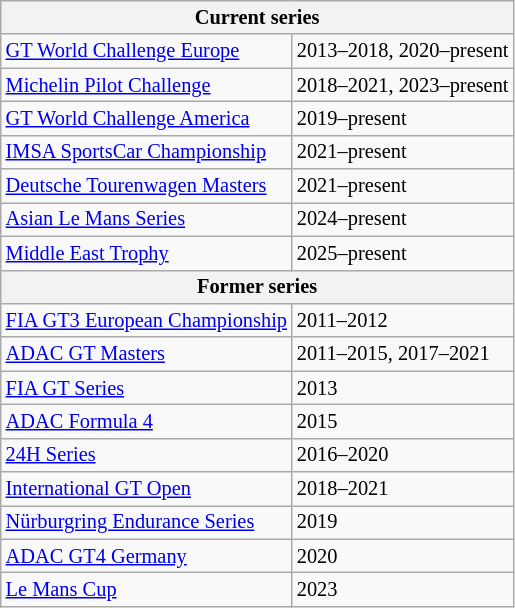<table class="wikitable" border="1" style="font-size:85%;">
<tr>
<th colspan=2>Current series</th>
</tr>
<tr>
<td><a href='#'>GT World Challenge Europe</a></td>
<td>2013–2018, 2020–present</td>
</tr>
<tr>
<td><a href='#'>Michelin Pilot Challenge</a></td>
<td>2018–2021, 2023–present</td>
</tr>
<tr>
<td><a href='#'>GT World Challenge America</a></td>
<td>2019–present</td>
</tr>
<tr>
<td><a href='#'>IMSA SportsCar Championship</a></td>
<td>2021–present</td>
</tr>
<tr>
<td><a href='#'>Deutsche Tourenwagen Masters</a></td>
<td>2021–present</td>
</tr>
<tr>
<td><a href='#'>Asian Le Mans Series</a></td>
<td>2024–present</td>
</tr>
<tr>
<td><a href='#'>Middle East Trophy</a></td>
<td>2025–present</td>
</tr>
<tr>
<th colspan="2">Former series</th>
</tr>
<tr>
<td><a href='#'>FIA GT3 European Championship</a></td>
<td>2011–2012</td>
</tr>
<tr>
<td><a href='#'>ADAC GT Masters</a></td>
<td>2011–2015, 2017–2021</td>
</tr>
<tr>
<td><a href='#'>FIA GT Series</a></td>
<td>2013</td>
</tr>
<tr>
<td><a href='#'>ADAC Formula 4</a></td>
<td>2015</td>
</tr>
<tr>
<td><a href='#'>24H Series</a></td>
<td>2016–2020</td>
</tr>
<tr>
<td><a href='#'>International GT Open</a></td>
<td>2018–2021</td>
</tr>
<tr>
<td><a href='#'>Nürburgring Endurance Series</a></td>
<td>2019</td>
</tr>
<tr>
<td><a href='#'>ADAC GT4 Germany</a></td>
<td>2020</td>
</tr>
<tr>
<td><a href='#'>Le Mans Cup</a></td>
<td>2023</td>
</tr>
</table>
